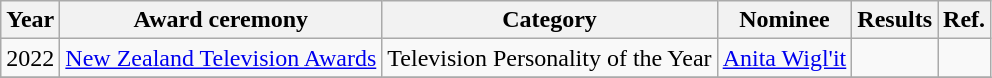<table class="wikitable sortable">
<tr>
<th>Year</th>
<th>Award ceremony</th>
<th>Category</th>
<th>Nominee</th>
<th>Results</th>
<th>Ref.</th>
</tr>
<tr>
<td style="text-align:center">2022</td>
<td style="text-align:center"><a href='#'>New Zealand Television Awards</a></td>
<td style="text-align:center">Television Personality of the Year</td>
<td style="text-align:center"><a href='#'>Anita Wigl'it</a></td>
<td></td>
<td style="text-align:center"></td>
</tr>
<tr>
</tr>
</table>
